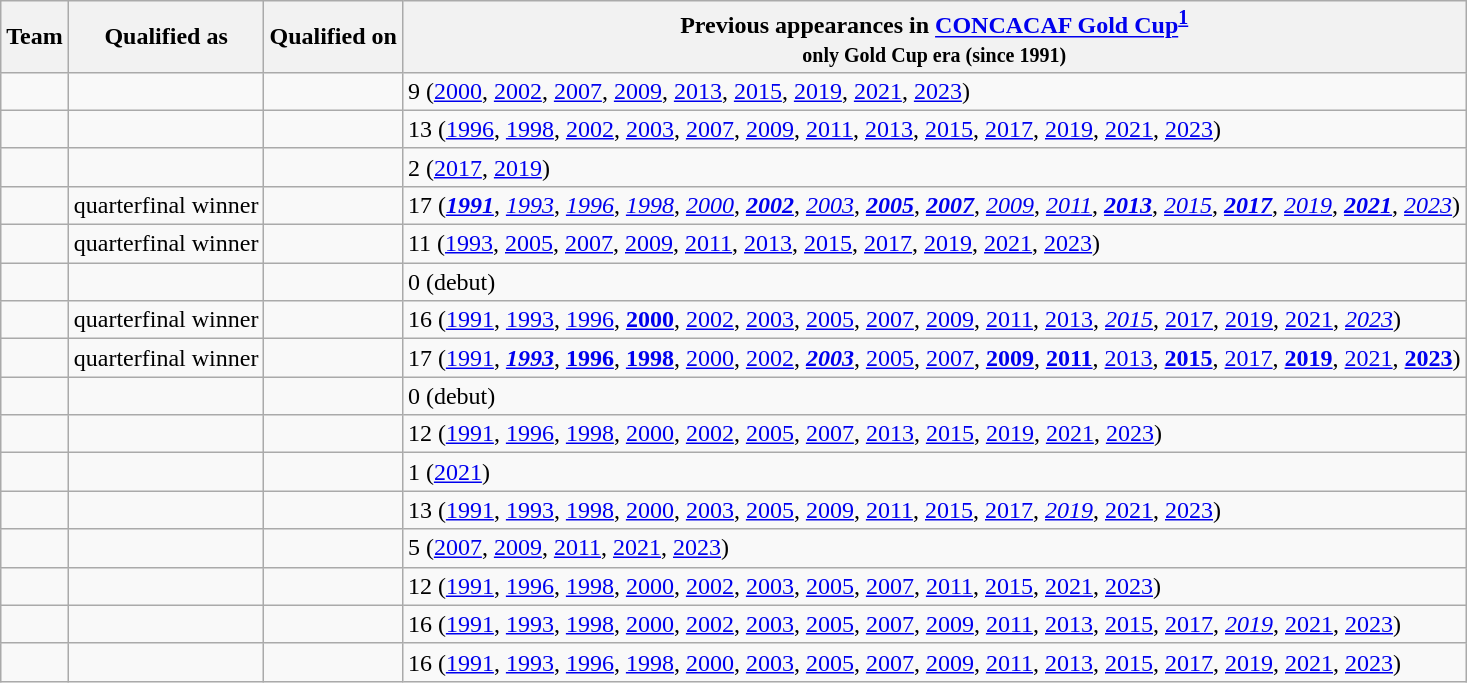<table class="wikitable sortable" style="text-align:left;">
<tr>
<th>Team</th>
<th>Qualified as</th>
<th>Qualified on</th>
<th data-sort-type="number">Previous appearances in <a href='#'>CONCACAF Gold Cup</a><sup><strong><a href='#'>1</a></strong></sup><br><small>only Gold Cup era (since 1991)</small></th>
</tr>
<tr>
<td></td>
<td></td>
<td></td>
<td>9 (<a href='#'>2000</a>, <a href='#'>2002</a>, <a href='#'>2007</a>, <a href='#'>2009</a>, <a href='#'>2013</a>, <a href='#'>2015</a>, <a href='#'>2019</a>, <a href='#'>2021</a>, <a href='#'>2023</a>)</td>
</tr>
<tr>
<td></td>
<td></td>
<td></td>
<td>13 (<a href='#'>1996</a>, <a href='#'>1998</a>, <a href='#'>2002</a>, <a href='#'>2003</a>, <a href='#'>2007</a>, <a href='#'>2009</a>, <a href='#'>2011</a>, <a href='#'>2013</a>, <a href='#'>2015</a>, <a href='#'>2017</a>, <a href='#'>2019</a>, <a href='#'>2021</a>, <a href='#'>2023</a>)</td>
</tr>
<tr>
<td></td>
<td></td>
<td></td>
<td>2 (<a href='#'>2017</a>, <a href='#'>2019</a>)</td>
</tr>
<tr>
<td></td>
<td> quarterfinal winner</td>
<td></td>
<td>17 (<strong><em><a href='#'>1991</a></em></strong>, <em><a href='#'>1993</a></em>, <em><a href='#'>1996</a></em>, <em><a href='#'>1998</a></em>, <em><a href='#'>2000</a></em>, <strong><em><a href='#'>2002</a></em></strong>, <em><a href='#'>2003</a></em>, <strong><em><a href='#'>2005</a></em></strong>, <strong><em><a href='#'>2007</a></em></strong>, <em><a href='#'>2009</a></em>, <em><a href='#'>2011</a></em>, <strong><em><a href='#'>2013</a></em></strong>, <em><a href='#'>2015</a></em>, <strong><em><a href='#'>2017</a></em></strong>, <em><a href='#'>2019</a></em>, <strong><em><a href='#'>2021</a></em></strong>, <em><a href='#'>2023</a></em>)</td>
</tr>
<tr>
<td></td>
<td> quarterfinal winner</td>
<td></td>
<td>11 (<a href='#'>1993</a>, <a href='#'>2005</a>, <a href='#'>2007</a>, <a href='#'>2009</a>, <a href='#'>2011</a>, <a href='#'>2013</a>, <a href='#'>2015</a>, <a href='#'>2017</a>, <a href='#'>2019</a>, <a href='#'>2021</a>, <a href='#'>2023</a>)</td>
</tr>
<tr>
<td></td>
<td></td>
<td></td>
<td>0 (debut)</td>
</tr>
<tr>
<td></td>
<td> quarterfinal winner</td>
<td></td>
<td>16 (<a href='#'>1991</a>, <a href='#'>1993</a>, <a href='#'>1996</a>, <strong><a href='#'>2000</a></strong>, <a href='#'>2002</a>, <a href='#'>2003</a>, <a href='#'>2005</a>, <a href='#'>2007</a>, <a href='#'>2009</a>, <a href='#'>2011</a>, <a href='#'>2013</a>, <em><a href='#'>2015</a></em>, <a href='#'>2017</a>, <a href='#'>2019</a>, <a href='#'>2021</a>, <em><a href='#'>2023</a></em>)</td>
</tr>
<tr>
<td></td>
<td> quarterfinal winner</td>
<td></td>
<td>17 (<a href='#'>1991</a>, <strong><em><a href='#'>1993</a></em></strong>, <strong><a href='#'>1996</a></strong>, <strong><a href='#'>1998</a></strong>, <a href='#'>2000</a>, <a href='#'>2002</a>, <strong><em><a href='#'>2003</a></em></strong>, <a href='#'>2005</a>, <a href='#'>2007</a>, <strong><a href='#'>2009</a></strong>, <strong><a href='#'>2011</a></strong>, <a href='#'>2013</a>, <strong><a href='#'>2015</a></strong>, <a href='#'>2017</a>, <strong><a href='#'>2019</a></strong>, <a href='#'>2021</a>, <strong><a href='#'>2023</a></strong>)</td>
</tr>
<tr>
<td></td>
<td></td>
<td></td>
<td>0 (debut)</td>
</tr>
<tr>
<td></td>
<td></td>
<td></td>
<td>12 (<a href='#'>1991</a>, <a href='#'>1996</a>, <a href='#'>1998</a>, <a href='#'>2000</a>, <a href='#'>2002</a>, <a href='#'>2005</a>, <a href='#'>2007</a>, <a href='#'>2013</a>, <a href='#'>2015</a>, <a href='#'>2019</a>, <a href='#'>2021</a>, <a href='#'>2023</a>)</td>
</tr>
<tr>
<td></td>
<td></td>
<td></td>
<td>1 (<a href='#'>2021</a>)</td>
</tr>
<tr>
<td></td>
<td></td>
<td></td>
<td>13 (<a href='#'>1991</a>, <a href='#'>1993</a>, <a href='#'>1998</a>, <a href='#'>2000</a>, <a href='#'>2003</a>, <a href='#'>2005</a>, <a href='#'>2009</a>, <a href='#'>2011</a>, <a href='#'>2015</a>, <a href='#'>2017</a>, <em><a href='#'>2019</a></em>, <a href='#'>2021</a>, <a href='#'>2023</a>)</td>
</tr>
<tr>
<td></td>
<td></td>
<td></td>
<td>5 (<a href='#'>2007</a>, <a href='#'>2009</a>, <a href='#'>2011</a>, <a href='#'>2021</a>, <a href='#'>2023</a>)</td>
</tr>
<tr>
<td></td>
<td></td>
<td></td>
<td>12 (<a href='#'>1991</a>, <a href='#'>1996</a>, <a href='#'>1998</a>, <a href='#'>2000</a>, <a href='#'>2002</a>, <a href='#'>2003</a>, <a href='#'>2005</a>, <a href='#'>2007</a>, <a href='#'>2011</a>, <a href='#'>2015</a>, <a href='#'>2021</a>, <a href='#'>2023</a>)</td>
</tr>
<tr>
<td></td>
<td></td>
<td></td>
<td>16 (<a href='#'>1991</a>, <a href='#'>1993</a>, <a href='#'>1998</a>, <a href='#'>2000</a>, <a href='#'>2002</a>, <a href='#'>2003</a>, <a href='#'>2005</a>, <a href='#'>2007</a>, <a href='#'>2009</a>, <a href='#'>2011</a>, <a href='#'>2013</a>, <a href='#'>2015</a>, <a href='#'>2017</a>, <em><a href='#'>2019</a></em>, <a href='#'>2021</a>, <a href='#'>2023</a>)</td>
</tr>
<tr>
<td></td>
<td></td>
<td></td>
<td>16 (<a href='#'>1991</a>, <a href='#'>1993</a>, <a href='#'>1996</a>, <a href='#'>1998</a>, <a href='#'>2000</a>, <a href='#'>2003</a>, <a href='#'>2005</a>, <a href='#'>2007</a>, <a href='#'>2009</a>, <a href='#'>2011</a>, <a href='#'>2013</a>, <a href='#'>2015</a>, <a href='#'>2017</a>, <a href='#'>2019</a>, <a href='#'>2021</a>, <a href='#'>2023</a>)</td>
</tr>
</table>
